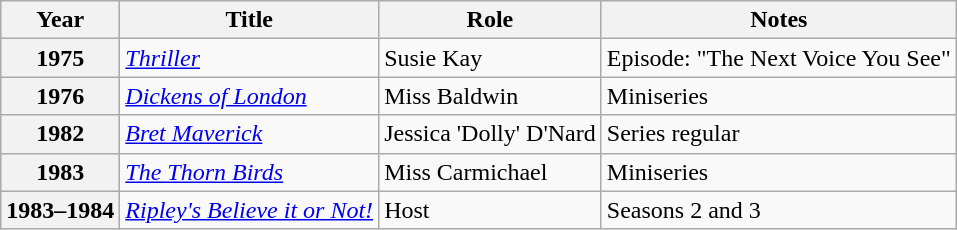<table class="wikitable sortable plainrowheaders">
<tr>
<th>Year</th>
<th>Title</th>
<th>Role</th>
<th>Notes</th>
</tr>
<tr>
<th scope="row">1975</th>
<td><em><a href='#'>Thriller</a></em></td>
<td>Susie Kay</td>
<td>Episode: "The Next Voice You See"</td>
</tr>
<tr>
<th scope="row">1976</th>
<td><em><a href='#'>Dickens of London</a></em></td>
<td>Miss Baldwin</td>
<td>Miniseries</td>
</tr>
<tr>
<th scope="row">1982</th>
<td><em><a href='#'>Bret Maverick</a></em></td>
<td>Jessica 'Dolly' D'Nard</td>
<td>Series regular</td>
</tr>
<tr>
<th scope="row">1983</th>
<td data-sort-value="Thorn"><em><a href='#'>The Thorn Birds</a></em></td>
<td>Miss Carmichael</td>
<td>Miniseries</td>
</tr>
<tr>
<th scope="row">1983–1984</th>
<td><em><a href='#'>Ripley's Believe it or Not!</a></em></td>
<td>Host</td>
<td>Seasons 2 and 3</td>
</tr>
</table>
